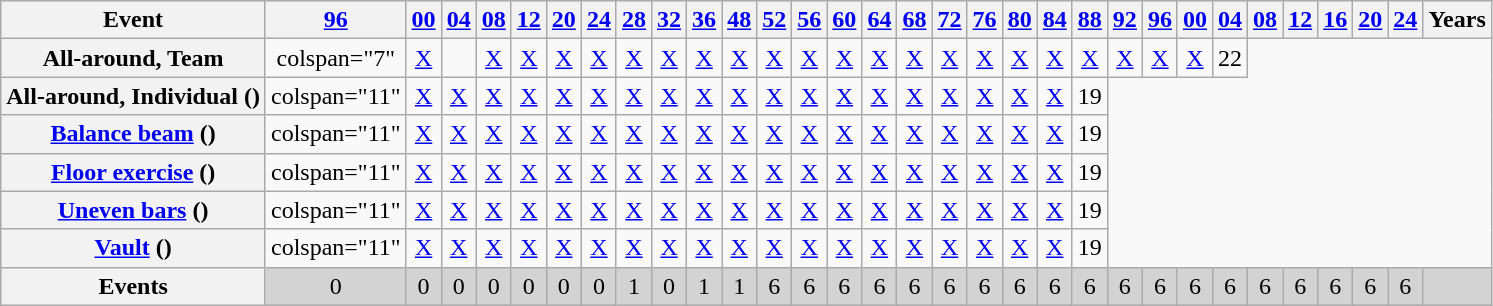<table class="wikitable plainrowheaders sticky-header" style="text-align:center;">
<tr>
<th scope="col">Event</th>
<th scope="col"><a href='#'>96</a></th>
<th scope="col"><a href='#'>00</a></th>
<th scope="col"><a href='#'>04</a></th>
<th scope="col"><a href='#'>08</a></th>
<th scope="col"><a href='#'>12</a></th>
<th scope="col"><a href='#'>20</a></th>
<th scope="col"><a href='#'>24</a></th>
<th scope="col"><a href='#'>28</a></th>
<th scope="col"><a href='#'>32</a></th>
<th scope="col"><a href='#'>36</a></th>
<th scope="col"><a href='#'>48</a></th>
<th scope="col"><a href='#'>52</a></th>
<th scope="col"><a href='#'>56</a></th>
<th scope="col"><a href='#'>60</a></th>
<th scope="col"><a href='#'>64</a></th>
<th scope="col"><a href='#'>68</a></th>
<th scope="col"><a href='#'>72</a></th>
<th scope="col"><a href='#'>76</a></th>
<th scope="col"><a href='#'>80</a></th>
<th scope="col"><a href='#'>84</a></th>
<th scope="col"><a href='#'>88</a></th>
<th scope="col"><a href='#'>92</a></th>
<th scope="col"><a href='#'>96</a></th>
<th scope="col"><a href='#'>00</a></th>
<th scope="col"><a href='#'>04</a></th>
<th scope="col"><a href='#'>08</a></th>
<th scope="col"><a href='#'>12</a></th>
<th scope="col"><a href='#'>16</a></th>
<th scope="col"><a href='#'>20</a></th>
<th scope="col"><a href='#'>24</a></th>
<th scope="col">Years</th>
</tr>
<tr>
<th scope="row">All-around, Team</th>
<td>colspan="7"</td>
<td><a href='#'>X</a></td>
<td></td>
<td><a href='#'>X</a></td>
<td><a href='#'>X</a></td>
<td><a href='#'>X</a></td>
<td><a href='#'>X</a></td>
<td><a href='#'>X</a></td>
<td><a href='#'>X</a></td>
<td><a href='#'>X</a></td>
<td><a href='#'>X</a></td>
<td><a href='#'>X</a></td>
<td><a href='#'>X</a></td>
<td><a href='#'>X</a></td>
<td><a href='#'>X</a></td>
<td><a href='#'>X</a></td>
<td><a href='#'>X</a></td>
<td><a href='#'>X</a></td>
<td><a href='#'>X</a></td>
<td><a href='#'>X</a></td>
<td><a href='#'>X</a></td>
<td><a href='#'>X</a></td>
<td><a href='#'>X</a></td>
<td><a href='#'>X</a></td>
<td>22</td>
</tr>
<tr>
<th scope="row">All-around, Individual ()</th>
<td>colspan="11"</td>
<td><a href='#'>X</a></td>
<td><a href='#'>X</a></td>
<td><a href='#'>X</a></td>
<td><a href='#'>X</a></td>
<td><a href='#'>X</a></td>
<td><a href='#'>X</a></td>
<td><a href='#'>X</a></td>
<td><a href='#'>X</a></td>
<td><a href='#'>X</a></td>
<td><a href='#'>X</a></td>
<td><a href='#'>X</a></td>
<td><a href='#'>X</a></td>
<td><a href='#'>X</a></td>
<td><a href='#'>X</a></td>
<td><a href='#'>X</a></td>
<td><a href='#'>X</a></td>
<td><a href='#'>X</a></td>
<td><a href='#'>X</a></td>
<td><a href='#'>X</a></td>
<td>19</td>
</tr>
<tr>
<th scope="row"><a href='#'>Balance beam</a> ()</th>
<td>colspan="11"</td>
<td><a href='#'>X</a></td>
<td><a href='#'>X</a></td>
<td><a href='#'>X</a></td>
<td><a href='#'>X</a></td>
<td><a href='#'>X</a></td>
<td><a href='#'>X</a></td>
<td><a href='#'>X</a></td>
<td><a href='#'>X</a></td>
<td><a href='#'>X</a></td>
<td><a href='#'>X</a></td>
<td><a href='#'>X</a></td>
<td><a href='#'>X</a></td>
<td><a href='#'>X</a></td>
<td><a href='#'>X</a></td>
<td><a href='#'>X</a></td>
<td><a href='#'>X</a></td>
<td><a href='#'>X</a></td>
<td><a href='#'>X</a></td>
<td><a href='#'>X</a></td>
<td>19</td>
</tr>
<tr>
<th scope="row"><a href='#'>Floor exercise</a> ()</th>
<td>colspan="11"</td>
<td><a href='#'>X</a></td>
<td><a href='#'>X</a></td>
<td><a href='#'>X</a></td>
<td><a href='#'>X</a></td>
<td><a href='#'>X</a></td>
<td><a href='#'>X</a></td>
<td><a href='#'>X</a></td>
<td><a href='#'>X</a></td>
<td><a href='#'>X</a></td>
<td><a href='#'>X</a></td>
<td><a href='#'>X</a></td>
<td><a href='#'>X</a></td>
<td><a href='#'>X</a></td>
<td><a href='#'>X</a></td>
<td><a href='#'>X</a></td>
<td><a href='#'>X</a></td>
<td><a href='#'>X</a></td>
<td><a href='#'>X</a></td>
<td><a href='#'>X</a></td>
<td>19</td>
</tr>
<tr>
<th scope="row"><a href='#'>Uneven bars</a> ()</th>
<td>colspan="11"</td>
<td><a href='#'>X</a></td>
<td><a href='#'>X</a></td>
<td><a href='#'>X</a></td>
<td><a href='#'>X</a></td>
<td><a href='#'>X</a></td>
<td><a href='#'>X</a></td>
<td><a href='#'>X</a></td>
<td><a href='#'>X</a></td>
<td><a href='#'>X</a></td>
<td><a href='#'>X</a></td>
<td><a href='#'>X</a></td>
<td><a href='#'>X</a></td>
<td><a href='#'>X</a></td>
<td><a href='#'>X</a></td>
<td><a href='#'>X</a></td>
<td><a href='#'>X</a></td>
<td><a href='#'>X</a></td>
<td><a href='#'>X</a></td>
<td><a href='#'>X</a></td>
<td>19</td>
</tr>
<tr>
<th scope="row"><a href='#'>Vault</a> ()</th>
<td>colspan="11"</td>
<td><a href='#'>X</a></td>
<td><a href='#'>X</a></td>
<td><a href='#'>X</a></td>
<td><a href='#'>X</a></td>
<td><a href='#'>X</a></td>
<td><a href='#'>X</a></td>
<td><a href='#'>X</a></td>
<td><a href='#'>X</a></td>
<td><a href='#'>X</a></td>
<td><a href='#'>X</a></td>
<td><a href='#'>X</a></td>
<td><a href='#'>X</a></td>
<td><a href='#'>X</a></td>
<td><a href='#'>X</a></td>
<td><a href='#'>X</a></td>
<td><a href='#'>X</a></td>
<td><a href='#'>X</a></td>
<td><a href='#'>X</a></td>
<td><a href='#'>X</a></td>
<td>19</td>
</tr>
<tr bgcolor=lightgray>
<th scope="row"><strong>Events</strong></th>
<td>0</td>
<td>0</td>
<td>0</td>
<td>0</td>
<td>0</td>
<td>0</td>
<td>0</td>
<td>1</td>
<td>0</td>
<td>1</td>
<td>1</td>
<td>6</td>
<td>6</td>
<td>6</td>
<td>6</td>
<td>6</td>
<td>6</td>
<td>6</td>
<td>6</td>
<td>6</td>
<td>6</td>
<td>6</td>
<td>6</td>
<td>6</td>
<td>6</td>
<td>6</td>
<td>6</td>
<td>6</td>
<td>6</td>
<td>6</td>
<td></td>
</tr>
</table>
